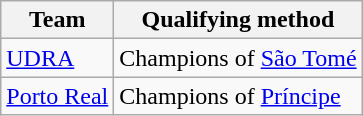<table class="wikitable sortable">
<tr>
<th>Team</th>
<th>Qualifying method</th>
</tr>
<tr>
<td><a href='#'>UDRA</a></td>
<td>Champions of <a href='#'>São Tomé</a></td>
</tr>
<tr>
<td><a href='#'>Porto Real</a></td>
<td>Champions of <a href='#'>Príncipe</a></td>
</tr>
</table>
